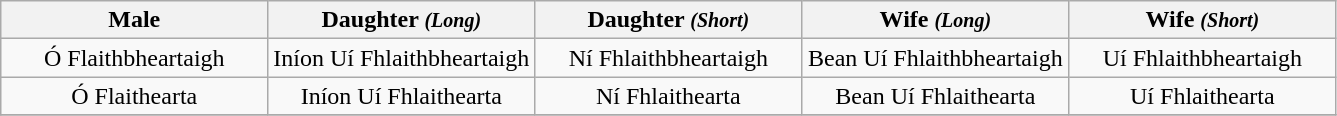<table class="wikitable" style="text-align:right">
<tr>
<th width=20%>Male</th>
<th width=20%>Daughter <em><small>(Long)</small></em></th>
<th width=20%>Daughter <em><small>(Short)</small></em></th>
<th width=20%>Wife <em><small>(Long)</small></em></th>
<th width=20%>Wife <em><small>(Short)</small></em></th>
</tr>
<tr>
<td align="center">Ó Flaithbheartaigh</td>
<td align="center">Iníon Uí Fhlaithbheartaigh</td>
<td align="center">Ní Fhlaithbheartaigh</td>
<td align="center">Bean Uí Fhlaithbheartaigh</td>
<td align="center">Uí Fhlaithbheartaigh</td>
</tr>
<tr>
<td align="center">Ó Flaithearta</td>
<td align="center">Iníon Uí Fhlaithearta</td>
<td align="center">Ní Fhlaithearta</td>
<td align="center">Bean Uí Fhlaithearta</td>
<td align="center">Uí Fhlaithearta</td>
</tr>
<tr>
</tr>
</table>
